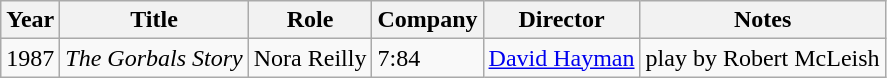<table class="wikitable">
<tr>
<th>Year</th>
<th>Title</th>
<th>Role</th>
<th>Company</th>
<th>Director</th>
<th>Notes</th>
</tr>
<tr>
<td>1987</td>
<td><em>The Gorbals Story</em></td>
<td>Nora Reilly</td>
<td>7:84</td>
<td><a href='#'>David Hayman</a></td>
<td>play by Robert McLeish</td>
</tr>
</table>
